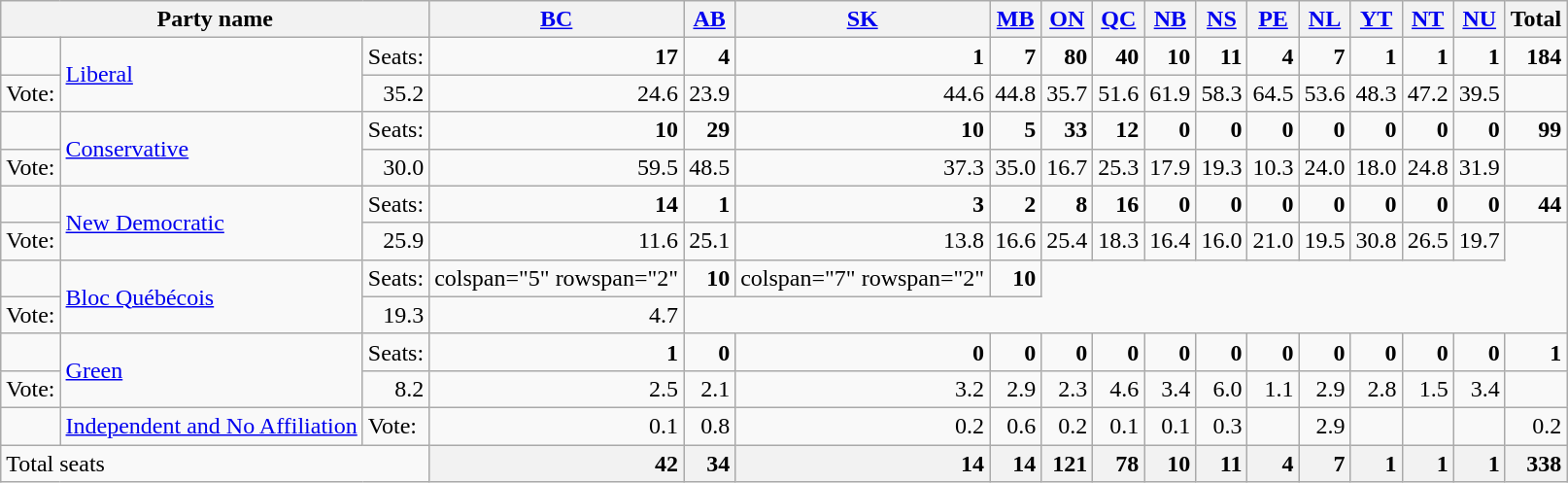<table class="wikitable">
<tr>
<th style="text-align:center;" colspan="3">Party name</th>
<th style="text-align:center;"><a href='#'>BC</a></th>
<th style="text-align:center;"><a href='#'>AB</a></th>
<th style="text-align:center;"><a href='#'>SK</a></th>
<th style="text-align:center;"><a href='#'>MB</a></th>
<th style="text-align:center;"><a href='#'>ON</a></th>
<th style="text-align:center;"><a href='#'>QC</a></th>
<th style="text-align:center;"><a href='#'>NB</a></th>
<th style="text-align:center;"><a href='#'>NS</a></th>
<th style="text-align:center;"><a href='#'>PE</a></th>
<th style="text-align:center;"><a href='#'>NL</a></th>
<th style="text-align:center;"><a href='#'>YT</a></th>
<th style="text-align:center;"><a href='#'>NT</a></th>
<th style="text-align:center;"><a href='#'>NU</a></th>
<th style="text-align:center;">Total</th>
</tr>
<tr>
<td>    </td>
<td rowspan="2"><a href='#'>Liberal</a></td>
<td>Seats:</td>
<td style="text-align:right;"><strong>17</strong> </td>
<td style="text-align:right;"><strong>4</strong> </td>
<td style="text-align:right;"><strong>1</strong> </td>
<td style="text-align:right;"><strong>7</strong> </td>
<td style="text-align:right;"><strong>80</strong> </td>
<td style="text-align:right;"><strong>40</strong> </td>
<td style="text-align:right;"><strong>10</strong> </td>
<td style="text-align:right;"><strong>11</strong> </td>
<td style="text-align:right;"><strong>4</strong> </td>
<td style="text-align:right;"><strong>7</strong> </td>
<td style="text-align:right;"><strong>1</strong> </td>
<td style="text-align:right;"><strong>1</strong> </td>
<td style="text-align:right;"><strong>1</strong> </td>
<td style="text-align:right;"><strong>184</strong></td>
</tr>
<tr>
<td>Vote:</td>
<td style="text-align:right;">35.2 </td>
<td style="text-align:right;">24.6 </td>
<td style="text-align:right;">23.9 </td>
<td style="text-align:right;">44.6 </td>
<td style="text-align:right;">44.8 </td>
<td style="text-align:right;">35.7 </td>
<td style="text-align:right;">51.6 </td>
<td style="text-align:right;">61.9 </td>
<td style="text-align:right;">58.3 </td>
<td style="text-align:right;">64.5 </td>
<td style="text-align:right;">53.6 </td>
<td style="text-align:right;">48.3 </td>
<td style="text-align:right;">47.2 </td>
<td style="text-align:right;">39.5 </td>
</tr>
<tr>
<td>    </td>
<td rowspan="2"><a href='#'>Conservative</a></td>
<td>Seats:</td>
<td style="text-align:right;"><strong>10</strong> </td>
<td style="text-align:right;"><strong>29</strong> </td>
<td style="text-align:right;"><strong>10</strong> </td>
<td style="text-align:right;"><strong>5</strong> </td>
<td style="text-align:right;"><strong>33</strong> </td>
<td style="text-align:right;"><strong>12</strong> </td>
<td style="text-align:right;"><strong>0</strong> </td>
<td style="text-align:right;"><strong>0</strong> </td>
<td style="text-align:right;"><strong>0</strong> </td>
<td style="text-align:right;"><strong>0</strong> </td>
<td style="text-align:right;"><strong>0</strong> </td>
<td style="text-align:right;"><strong>0</strong> </td>
<td style="text-align:right;"><strong>0</strong> </td>
<td style="text-align:right;"><strong>99</strong></td>
</tr>
<tr>
<td>Vote:</td>
<td style="text-align:right;">30.0 </td>
<td style="text-align:right;">59.5 </td>
<td style="text-align:right;">48.5 </td>
<td style="text-align:right;">37.3 </td>
<td style="text-align:right;">35.0 </td>
<td style="text-align:right;">16.7 </td>
<td style="text-align:right;">25.3 </td>
<td style="text-align:right;">17.9 </td>
<td style="text-align:right;">19.3 </td>
<td style="text-align:right;">10.3 </td>
<td style="text-align:right;">24.0 </td>
<td style="text-align:right;">18.0 </td>
<td style="text-align:right;">24.8 </td>
<td style="text-align:right;">31.9 </td>
</tr>
<tr>
<td>    </td>
<td rowspan="2"><a href='#'>New Democratic</a></td>
<td>Seats:</td>
<td style="text-align:right;"><strong>14</strong> </td>
<td style="text-align:right;"><strong>1</strong> </td>
<td style="text-align:right;"><strong>3</strong> </td>
<td style="text-align:right;"><strong>2</strong> </td>
<td style="text-align:right;"><strong>8</strong> </td>
<td style="text-align:right;"><strong>16</strong> </td>
<td style="text-align:right;"><strong>0</strong> </td>
<td style="text-align:right;"><strong>0</strong> </td>
<td style="text-align:right;"><strong>0</strong> </td>
<td style="text-align:right;"><strong>0</strong> </td>
<td style="text-align:right;"><strong>0</strong> </td>
<td style="text-align:right;"><strong>0</strong> </td>
<td style="text-align:right;"><strong>0</strong> </td>
<td style="text-align:right;"><strong>44</strong></td>
</tr>
<tr>
<td>Vote:</td>
<td style="text-align:right;">25.9 </td>
<td style="text-align:right;">11.6 </td>
<td style="text-align:right;">25.1 </td>
<td style="text-align:right;">13.8 </td>
<td style="text-align:right;">16.6 </td>
<td style="text-align:right;">25.4 </td>
<td style="text-align:right;">18.3 </td>
<td style="text-align:right;">16.4 </td>
<td style="text-align:right;">16.0 </td>
<td style="text-align:right;">21.0 </td>
<td style="text-align:right;">19.5 </td>
<td style="text-align:right;">30.8 </td>
<td style="text-align:right;">26.5 </td>
<td style="text-align:right;">19.7 </td>
</tr>
<tr>
<td>    </td>
<td rowspan="2"><a href='#'>Bloc Québécois</a></td>
<td>Seats:</td>
<td>colspan="5" rowspan="2" </td>
<td style="text-align:right;"><strong>10</strong> </td>
<td>colspan="7" rowspan="2" </td>
<td style="text-align:right;"><strong>10</strong></td>
</tr>
<tr>
<td>Vote:</td>
<td style="text-align:right;">19.3 </td>
<td style="text-align:right;">4.7 </td>
</tr>
<tr>
<td>    </td>
<td rowspan="2"><a href='#'>Green</a></td>
<td>Seats:</td>
<td style="text-align:right;"><strong>1</strong> </td>
<td style="text-align:right;"><strong>0</strong> </td>
<td style="text-align:right;"><strong>0</strong> </td>
<td style="text-align:right;"><strong>0</strong> </td>
<td style="text-align:right;"><strong>0</strong> </td>
<td style="text-align:right;"><strong>0</strong> </td>
<td style="text-align:right;"><strong>0</strong> </td>
<td style="text-align:right;"><strong>0</strong> </td>
<td style="text-align:right;"><strong>0</strong> </td>
<td style="text-align:right;"><strong>0</strong> </td>
<td style="text-align:right;"><strong>0</strong> </td>
<td style="text-align:right;"><strong>0</strong> </td>
<td style="text-align:right;"><strong>0</strong> </td>
<td style="text-align:right;"><strong>1</strong></td>
</tr>
<tr>
<td>Vote:</td>
<td style="text-align:right;">8.2 </td>
<td style="text-align:right;">2.5 </td>
<td style="text-align:right;">2.1 </td>
<td style="text-align:right;">3.2 </td>
<td style="text-align:right;">2.9 </td>
<td style="text-align:right;">2.3 </td>
<td style="text-align:right;">4.6 </td>
<td style="text-align:right;">3.4 </td>
<td style="text-align:right;">6.0 </td>
<td style="text-align:right;">1.1 </td>
<td style="text-align:right;">2.9 </td>
<td style="text-align:right;">2.8 </td>
<td style="text-align:right;">1.5 </td>
<td style="text-align:right;">3.4 </td>
</tr>
<tr>
<td>    </td>
<td><a href='#'>Independent and No Affiliation</a></td>
<td>Vote:</td>
<td style="text-align:right;">0.1 </td>
<td style="text-align:right;">0.8 </td>
<td style="text-align:right;">0.2 </td>
<td style="text-align:right;">0.6 </td>
<td style="text-align:right;">0.2 </td>
<td style="text-align:right;">0.1 </td>
<td style="text-align:right;">0.1 </td>
<td style="text-align:right;">0.3 </td>
<td style="text-align:right;"></td>
<td style="text-align:right;">2.9 </td>
<td style="text-align:right;"></td>
<td style="text-align:right;"></td>
<td style="text-align:right;"></td>
<td style="text-align:right;">0.2</td>
</tr>
<tr>
<td colspan="3">Total seats</td>
<th style="text-align:right;">42 </th>
<th style="text-align:right;">34 </th>
<th style="text-align:right;">14 </th>
<th style="text-align:right;">14 </th>
<th style="text-align:right;">121</th>
<th style="text-align:right;">78 </th>
<th style="text-align:right;">10 </th>
<th style="text-align:right;">11 </th>
<th style="text-align:right;">4 </th>
<th style="text-align:right;">7 </th>
<th style="text-align:right;">1 </th>
<th style="text-align:right;">1 </th>
<th style="text-align:right;">1 </th>
<th style="text-align:right;">338 </th>
</tr>
</table>
